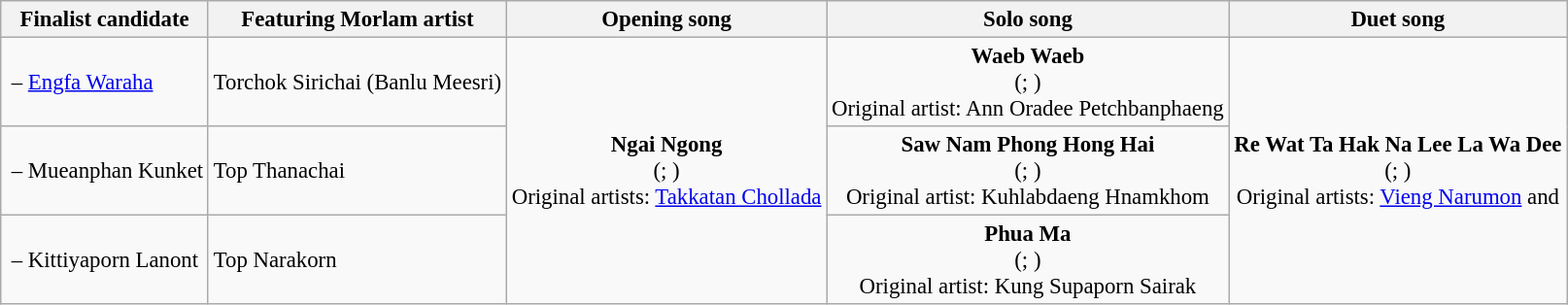<table class="wikitable" style="font-size: 95%">
<tr>
<th>Finalist candidate</th>
<th>Featuring Morlam artist</th>
<th>Opening song</th>
<th>Solo song</th>
<th>Duet song</th>
</tr>
<tr>
<td><strong></strong> – <a href='#'>Engfa Waraha</a></td>
<td>Torchok Sirichai (Banlu Meesri)</td>
<td rowspan=3 align=center><strong>Ngai Ngong</strong><br>(; )<br>Original artists: <a href='#'>Takkatan Chollada</a></td>
<td align=center><strong>Waeb Waeb</strong><br>(; )<br>Original artist: Ann Oradee Petchbanphaeng</td>
<td rowspan=3 align=center><strong>Re Wat Ta Hak Na Lee La Wa Dee</strong><br> (; )<br>Original artists: <a href='#'>Vieng Narumon</a> and </td>
</tr>
<tr>
<td><strong></strong> – Mueanphan Kunket</td>
<td>Top Thanachai</td>
<td align=center><strong>Saw Nam Phong Hong Hai</strong><br>(; )<br>Original artist: Kuhlabdaeng Hnamkhom</td>
</tr>
<tr>
<td><strong></strong> – Kittiyaporn Lanont</td>
<td>Top Narakorn</td>
<td align=center><strong>Phua Ma</strong><br>(; )<br>Original artist: Kung Supaporn Sairak</td>
</tr>
</table>
